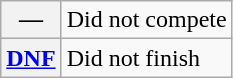<table class="wikitable">
<tr>
<th scope="row">—</th>
<td>Did not compete</td>
</tr>
<tr>
<th scope="row"><a href='#'>DNF</a></th>
<td>Did not finish</td>
</tr>
</table>
